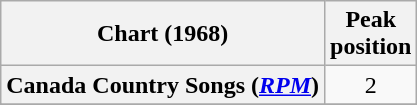<table class="wikitable plainrowheaders" style="text-align:center">
<tr>
<th scope="col">Chart (1968)</th>
<th scope="col">Peak<br> position</th>
</tr>
<tr>
<th scope="row">Canada Country Songs (<em><a href='#'>RPM</a></em>)</th>
<td>2</td>
</tr>
<tr>
</tr>
<tr>
</tr>
</table>
